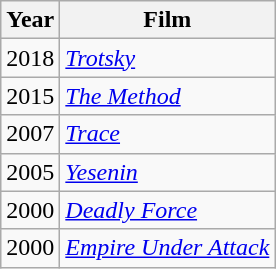<table class="wikitable">
<tr>
<th>Year</th>
<th>Film</th>
</tr>
<tr>
<td align="center">2018</td>
<td align="left"><a href='#'><em>Trotsky</em></a></td>
</tr>
<tr>
<td align="center">2015</td>
<td align="left"><a href='#'><em>The Method</em></a></td>
</tr>
<tr>
<td align="center">2007</td>
<td align="left"><a href='#'><em>Trace</em></a></td>
</tr>
<tr>
<td align="center">2005</td>
<td align="left"><a href='#'><em>Yesenin</em></a></td>
</tr>
<tr>
<td align="center">2000</td>
<td align="left"><a href='#'><em>Deadly Force</em></a></td>
</tr>
<tr>
<td align="center">2000</td>
<td align="left"><em><a href='#'>Empire Under Attack</a></em></td>
</tr>
</table>
